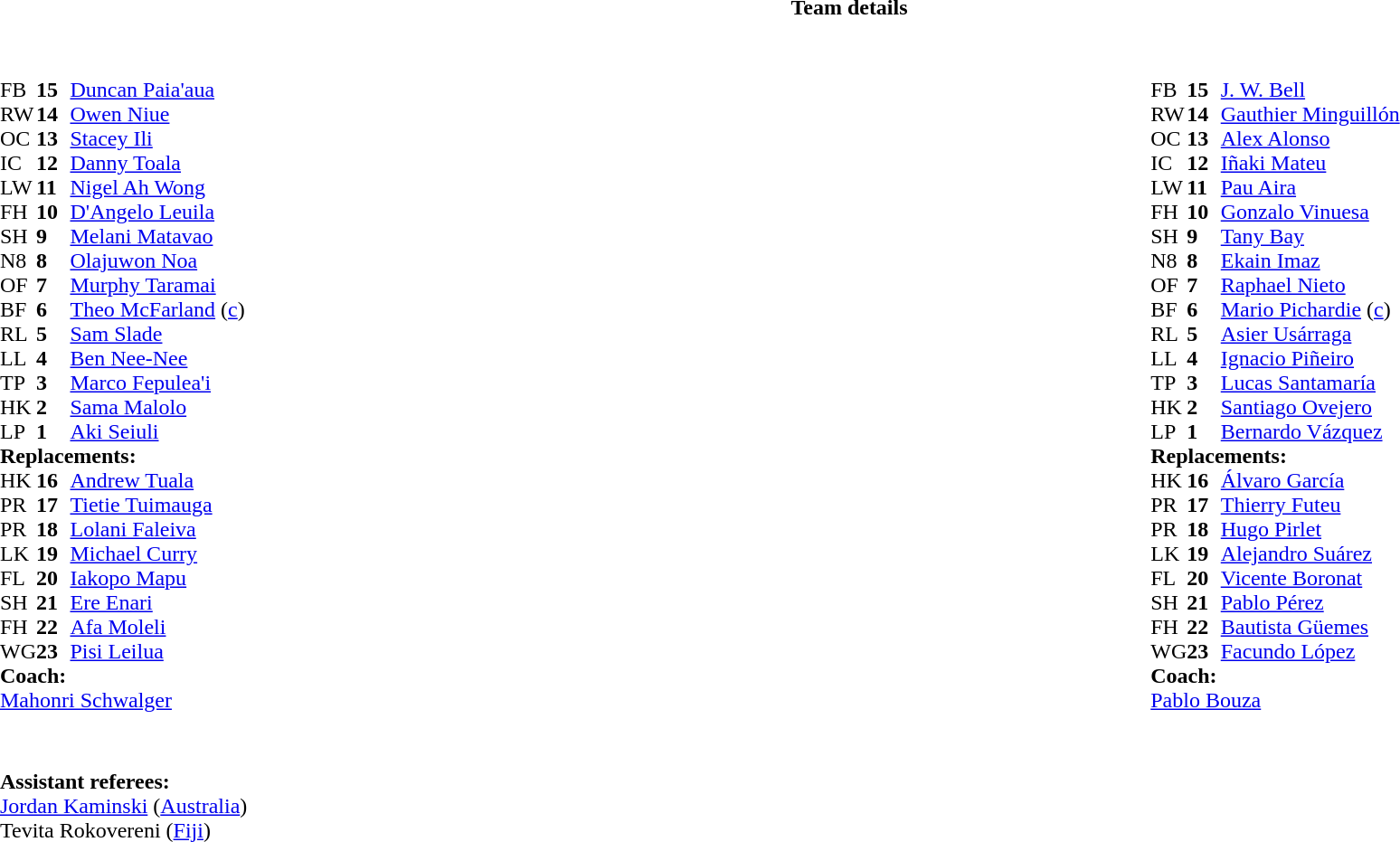<table border="0" style="width:100%;" class="collapsible collapsed">
<tr>
<th>Team details</th>
</tr>
<tr>
<td><br><table style="width:100%">
<tr>
<td style="vertical-align:top;width:50%"><br><table cellspacing="0" cellpadding="0">
<tr>
<th width="25"></th>
<th width="25"></th>
</tr>
<tr>
<td>FB</td>
<td><strong>15</strong></td>
<td><a href='#'>Duncan Paia'aua</a></td>
</tr>
<tr>
<td>RW</td>
<td><strong>14</strong></td>
<td><a href='#'>Owen Niue</a></td>
<td></td>
<td></td>
</tr>
<tr>
<td>OC</td>
<td><strong>13</strong></td>
<td><a href='#'>Stacey Ili</a></td>
<td></td>
<td></td>
</tr>
<tr>
<td>IC</td>
<td><strong>12</strong></td>
<td><a href='#'>Danny Toala</a></td>
</tr>
<tr>
<td>LW</td>
<td><strong>11</strong></td>
<td><a href='#'>Nigel Ah Wong</a></td>
</tr>
<tr>
<td>FH</td>
<td><strong>10</strong></td>
<td><a href='#'>D'Angelo Leuila</a></td>
</tr>
<tr>
<td>SH</td>
<td><strong>9</strong></td>
<td><a href='#'>Melani Matavao</a></td>
<td></td>
<td></td>
</tr>
<tr>
<td>N8</td>
<td><strong>8</strong></td>
<td><a href='#'>Olajuwon Noa</a></td>
<td></td>
<td></td>
</tr>
<tr>
<td>OF</td>
<td><strong>7</strong></td>
<td><a href='#'>Murphy Taramai</a></td>
</tr>
<tr>
<td>BF</td>
<td><strong>6</strong></td>
<td><a href='#'>Theo McFarland</a> (<a href='#'>c</a>)</td>
</tr>
<tr>
<td>RL</td>
<td><strong>5</strong></td>
<td><a href='#'>Sam Slade</a></td>
</tr>
<tr>
<td>LL</td>
<td><strong>4</strong></td>
<td><a href='#'>Ben Nee-Nee</a></td>
<td></td>
<td></td>
</tr>
<tr>
<td>TP</td>
<td><strong>3</strong></td>
<td><a href='#'>Marco Fepulea'i</a></td>
<td></td>
<td></td>
</tr>
<tr>
<td>HK</td>
<td><strong>2</strong></td>
<td><a href='#'>Sama Malolo</a></td>
<td></td>
<td></td>
</tr>
<tr>
<td>LP</td>
<td><strong>1</strong></td>
<td><a href='#'>Aki Seiuli</a></td>
<td></td>
<td></td>
</tr>
<tr>
<td colspan=3><strong>Replacements:</strong></td>
</tr>
<tr>
<td>HK</td>
<td><strong>16</strong></td>
<td><a href='#'>Andrew Tuala</a></td>
<td></td>
<td></td>
</tr>
<tr>
<td>PR</td>
<td><strong>17</strong></td>
<td><a href='#'>Tietie Tuimauga</a></td>
<td></td>
<td></td>
</tr>
<tr>
<td>PR</td>
<td><strong>18</strong></td>
<td><a href='#'>Lolani Faleiva</a></td>
<td></td>
<td></td>
</tr>
<tr>
<td>LK</td>
<td><strong>19</strong></td>
<td><a href='#'>Michael Curry</a></td>
<td></td>
<td></td>
</tr>
<tr>
<td>FL</td>
<td><strong>20</strong></td>
<td><a href='#'>Iakopo Mapu</a></td>
<td></td>
<td></td>
</tr>
<tr>
<td>SH</td>
<td><strong>21</strong></td>
<td><a href='#'>Ere Enari</a></td>
<td></td>
<td></td>
</tr>
<tr>
<td>FH</td>
<td><strong>22</strong></td>
<td><a href='#'>Afa Moleli</a></td>
<td></td>
<td></td>
</tr>
<tr>
<td>WG</td>
<td><strong>23</strong></td>
<td><a href='#'>Pisi Leilua</a></td>
<td></td>
<td></td>
</tr>
<tr>
<td colspan=3><strong>Coach:</strong></td>
</tr>
<tr>
<td colspan="4"> <a href='#'>Mahonri Schwalger</a></td>
</tr>
</table>
</td>
<td style="vertical-align:top;width:50%"><br><table cellspacing="0" cellpadding="0" align="center">
<tr>
<th width="25"></th>
<th width="25"></th>
</tr>
<tr>
<td>FB</td>
<td><strong>15</strong></td>
<td><a href='#'>J. W. Bell</a></td>
</tr>
<tr>
<td>RW</td>
<td><strong>14</strong></td>
<td><a href='#'>Gauthier Minguillón</a></td>
</tr>
<tr>
<td>OC</td>
<td><strong>13</strong></td>
<td><a href='#'>Alex Alonso</a></td>
</tr>
<tr>
<td>IC</td>
<td><strong>12</strong></td>
<td><a href='#'>Iñaki Mateu</a></td>
</tr>
<tr>
<td>LW</td>
<td><strong>11</strong></td>
<td><a href='#'>Pau Aira</a></td>
<td></td>
<td></td>
</tr>
<tr>
<td>FH</td>
<td><strong>10</strong></td>
<td><a href='#'>Gonzalo Vinuesa</a></td>
<td></td>
<td></td>
</tr>
<tr>
<td>SH</td>
<td><strong>9</strong></td>
<td><a href='#'>Tany Bay</a></td>
<td></td>
<td></td>
</tr>
<tr>
<td>N8</td>
<td><strong>8</strong></td>
<td><a href='#'>Ekain Imaz</a></td>
</tr>
<tr>
<td>OF</td>
<td><strong>7</strong></td>
<td><a href='#'>Raphael Nieto</a></td>
<td></td>
<td></td>
</tr>
<tr>
<td>BF</td>
<td><strong>6</strong></td>
<td><a href='#'>Mario Pichardie</a> (<a href='#'>c</a>)</td>
</tr>
<tr>
<td>RL</td>
<td><strong>5</strong></td>
<td><a href='#'>Asier Usárraga</a></td>
<td></td>
<td></td>
</tr>
<tr>
<td>LL</td>
<td><strong>4</strong></td>
<td><a href='#'>Ignacio Piñeiro</a></td>
</tr>
<tr>
<td>TP</td>
<td><strong>3</strong></td>
<td><a href='#'>Lucas Santamaría</a></td>
<td></td>
<td></td>
</tr>
<tr>
<td>HK</td>
<td><strong>2</strong></td>
<td><a href='#'>Santiago Ovejero</a></td>
<td></td>
<td></td>
</tr>
<tr>
<td>LP</td>
<td><strong>1</strong></td>
<td><a href='#'>Bernardo Vázquez</a></td>
<td></td>
<td></td>
</tr>
<tr>
<td colspan=3><strong>Replacements:</strong></td>
</tr>
<tr>
<td>HK</td>
<td><strong>16</strong></td>
<td><a href='#'>Álvaro García</a></td>
<td></td>
<td></td>
</tr>
<tr>
<td>PR</td>
<td><strong>17</strong></td>
<td><a href='#'>Thierry Futeu</a></td>
<td></td>
<td></td>
</tr>
<tr>
<td>PR</td>
<td><strong>18</strong></td>
<td><a href='#'>Hugo Pirlet</a></td>
<td></td>
<td></td>
</tr>
<tr>
<td>LK</td>
<td><strong>19</strong></td>
<td><a href='#'>Alejandro Suárez</a></td>
<td></td>
<td></td>
</tr>
<tr>
<td>FL</td>
<td><strong>20</strong></td>
<td><a href='#'>Vicente Boronat</a></td>
<td></td>
<td></td>
</tr>
<tr>
<td>SH</td>
<td><strong>21</strong></td>
<td><a href='#'>Pablo Pérez</a></td>
<td></td>
<td></td>
</tr>
<tr>
<td>FH</td>
<td><strong>22</strong></td>
<td><a href='#'>Bautista Güemes</a></td>
<td></td>
<td></td>
</tr>
<tr>
<td>WG</td>
<td><strong>23</strong></td>
<td><a href='#'>Facundo López</a></td>
<td></td>
<td></td>
</tr>
<tr>
<td colspan=3><strong>Coach:</strong></td>
</tr>
<tr>
<td colspan="4"> <a href='#'>Pablo Bouza</a></td>
</tr>
</table>
</td>
</tr>
</table>
<table width=100% style="font-size: 100%">
<tr>
<td><br>
<br><strong>Assistant referees:</strong>
<br><a href='#'>Jordan Kaminski</a> (<a href='#'>Australia</a>)
<br>Tevita Rokovereni (<a href='#'>Fiji</a>)</td>
</tr>
</table>
</td>
</tr>
</table>
